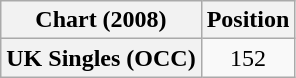<table class="wikitable plainrowheaders" style="text-align:center">
<tr>
<th scope="col">Chart (2008)</th>
<th scope="col">Position</th>
</tr>
<tr>
<th scope="row">UK Singles (OCC)</th>
<td>152</td>
</tr>
</table>
